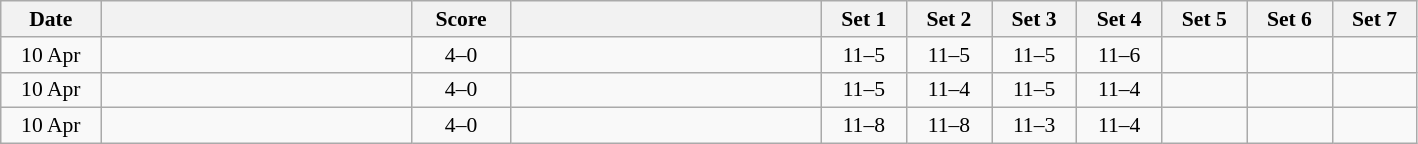<table class="wikitable" style="text-align: center; font-size:90% ">
<tr>
<th width="60">Date</th>
<th align="right" width="200"></th>
<th width="60">Score</th>
<th align="left" width="200"></th>
<th width="50">Set 1</th>
<th width="50">Set 2</th>
<th width="50">Set 3</th>
<th width="50">Set 4</th>
<th width="50">Set 5</th>
<th width="50">Set 6</th>
<th width="50">Set 7</th>
</tr>
<tr>
<td>10 Apr</td>
<td align=left><strong></strong></td>
<td align=center>4–0</td>
<td align=left></td>
<td>11–5</td>
<td>11–5</td>
<td>11–5</td>
<td>11–6</td>
<td></td>
<td></td>
<td></td>
</tr>
<tr>
<td>10 Apr</td>
<td align=left><strong></strong></td>
<td align=center>4–0</td>
<td align=left></td>
<td>11–5</td>
<td>11–4</td>
<td>11–5</td>
<td>11–4</td>
<td></td>
<td></td>
<td></td>
</tr>
<tr>
<td>10 Apr</td>
<td align=left><strong></strong></td>
<td align=center>4–0</td>
<td align=left></td>
<td>11–8</td>
<td>11–8</td>
<td>11–3</td>
<td>11–4</td>
<td></td>
<td></td>
<td></td>
</tr>
</table>
